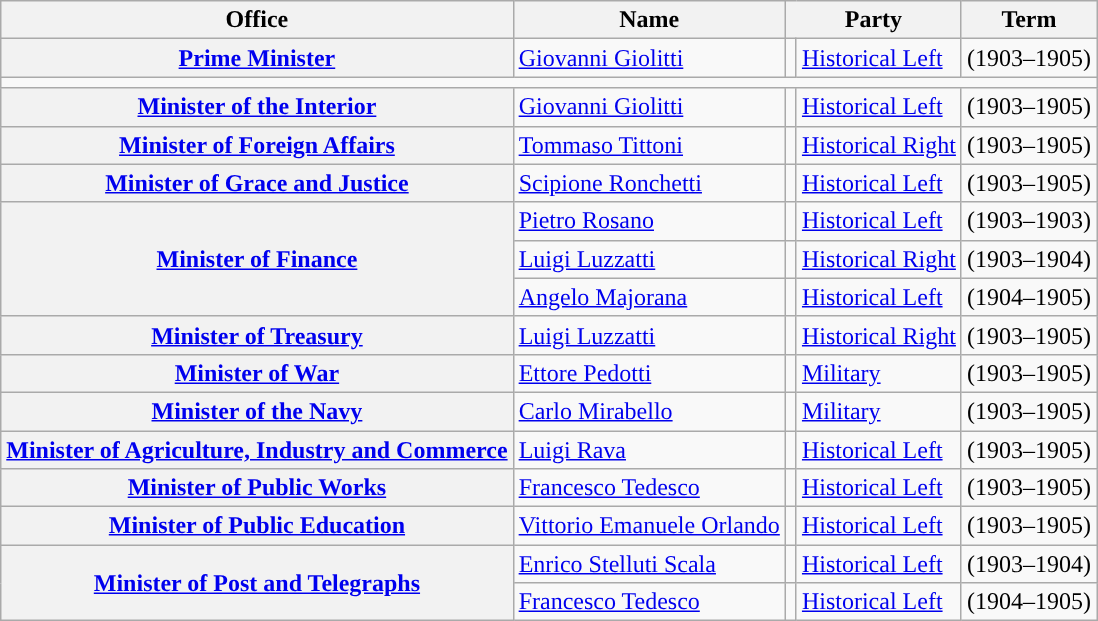<table class="wikitable" style="font-size: 100%;">
<tr>
<th>Office</th>
<th>Name</th>
<th colspan=2>Party</th>
<th>Term</th>
</tr>
<tr>
<th><a href='#'>Prime Minister</a></th>
<td><a href='#'>Giovanni Giolitti</a></td>
<td style="color:inherit;background:"></td>
<td><a href='#'>Historical Left</a></td>
<td>(1903–1905)</td>
</tr>
<tr>
<td colspan=6></td>
</tr>
<tr>
<th><a href='#'>Minister of the Interior</a></th>
<td><a href='#'>Giovanni Giolitti</a></td>
<td style="color:inherit;background:"></td>
<td><a href='#'>Historical Left</a></td>
<td>(1903–1905)</td>
</tr>
<tr>
<th><a href='#'>Minister of Foreign Affairs</a></th>
<td><a href='#'>Tommaso Tittoni</a></td>
<td style="color:inherit;background:"></td>
<td><a href='#'>Historical Right</a></td>
<td>(1903–1905)</td>
</tr>
<tr>
<th><a href='#'>Minister of Grace and Justice</a></th>
<td><a href='#'>Scipione Ronchetti</a></td>
<td style="color:inherit;background:"></td>
<td><a href='#'>Historical Left</a></td>
<td>(1903–1905)</td>
</tr>
<tr>
<th rowspan=3><a href='#'>Minister of Finance</a></th>
<td><a href='#'>Pietro Rosano</a></td>
<td style="color:inherit;background:"></td>
<td><a href='#'>Historical Left</a></td>
<td>(1903–1903)</td>
</tr>
<tr>
<td><a href='#'>Luigi Luzzatti</a></td>
<td style="color:inherit;background:"></td>
<td><a href='#'>Historical Right</a></td>
<td>(1903–1904)</td>
</tr>
<tr>
<td><a href='#'>Angelo Majorana</a></td>
<td style="color:inherit;background:"></td>
<td><a href='#'>Historical Left</a></td>
<td>(1904–1905)</td>
</tr>
<tr>
<th><a href='#'>Minister of Treasury</a></th>
<td><a href='#'>Luigi Luzzatti</a></td>
<td style="color:inherit;background:"></td>
<td><a href='#'>Historical Right</a></td>
<td>(1903–1905)</td>
</tr>
<tr>
<th><a href='#'>Minister of War</a></th>
<td><a href='#'>Ettore Pedotti</a></td>
<td style="color:inherit;background:"></td>
<td><a href='#'>Military</a></td>
<td>(1903–1905)</td>
</tr>
<tr>
<th><a href='#'>Minister of the Navy</a></th>
<td><a href='#'>Carlo Mirabello</a></td>
<td style="color:inherit;background:"></td>
<td><a href='#'>Military</a></td>
<td>(1903–1905)</td>
</tr>
<tr>
<th><a href='#'>Minister of Agriculture, Industry and Commerce</a></th>
<td><a href='#'>Luigi Rava</a></td>
<td style="color:inherit;background:"></td>
<td><a href='#'>Historical Left</a></td>
<td>(1903–1905)</td>
</tr>
<tr>
<th><a href='#'>Minister of Public Works</a></th>
<td><a href='#'>Francesco Tedesco</a></td>
<td style="color:inherit;background:"></td>
<td><a href='#'>Historical Left</a></td>
<td>(1903–1905)</td>
</tr>
<tr>
<th><a href='#'>Minister of Public Education</a></th>
<td><a href='#'>Vittorio Emanuele Orlando</a></td>
<td style="color:inherit;background:"></td>
<td><a href='#'>Historical Left</a></td>
<td>(1903–1905)</td>
</tr>
<tr>
<th rowspan=2><a href='#'>Minister of Post and Telegraphs</a></th>
<td><a href='#'>Enrico Stelluti Scala</a></td>
<td style="color:inherit;background:"></td>
<td><a href='#'>Historical Left</a></td>
<td>(1903–1904)</td>
</tr>
<tr>
<td><a href='#'>Francesco Tedesco</a></td>
<td style="color:inherit;background:"></td>
<td><a href='#'>Historical Left</a></td>
<td>(1904–1905)</td>
</tr>
</table>
